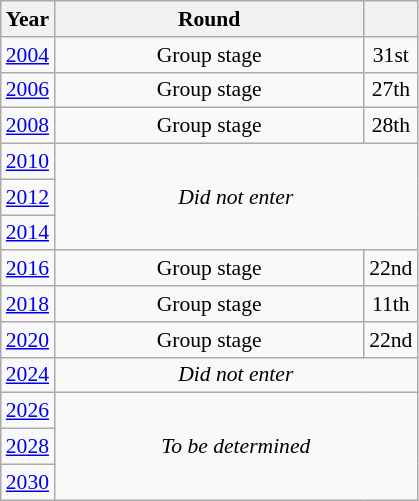<table class="wikitable" style="text-align: center; font-size:90%">
<tr>
<th>Year</th>
<th style="width:200px">Round</th>
<th></th>
</tr>
<tr>
<td><a href='#'>2004</a></td>
<td>Group stage</td>
<td>31st</td>
</tr>
<tr>
<td><a href='#'>2006</a></td>
<td>Group stage</td>
<td>27th</td>
</tr>
<tr>
<td><a href='#'>2008</a></td>
<td>Group stage</td>
<td>28th</td>
</tr>
<tr>
<td><a href='#'>2010</a></td>
<td colspan="2" rowspan="3"><em>Did not enter</em></td>
</tr>
<tr>
<td><a href='#'>2012</a></td>
</tr>
<tr>
<td><a href='#'>2014</a></td>
</tr>
<tr>
<td><a href='#'>2016</a></td>
<td>Group stage</td>
<td>22nd</td>
</tr>
<tr>
<td><a href='#'>2018</a></td>
<td>Group stage</td>
<td>11th</td>
</tr>
<tr>
<td><a href='#'>2020</a></td>
<td>Group stage</td>
<td>22nd</td>
</tr>
<tr>
<td><a href='#'>2024</a></td>
<td colspan="2"><em>Did not enter</em></td>
</tr>
<tr>
<td><a href='#'>2026</a></td>
<td colspan="2" rowspan="3"><em>To be determined</em></td>
</tr>
<tr>
<td><a href='#'>2028</a></td>
</tr>
<tr>
<td><a href='#'>2030</a></td>
</tr>
</table>
